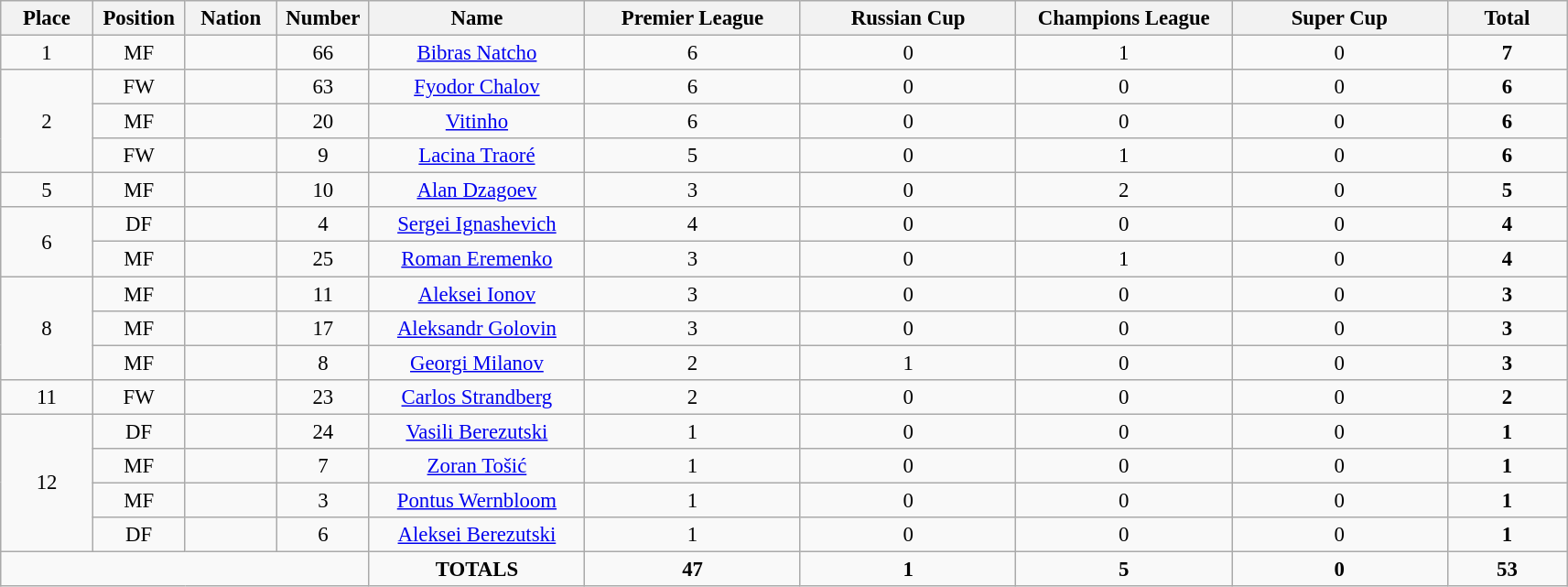<table class="wikitable" style="font-size: 95%; text-align: center;">
<tr>
<th width=60>Place</th>
<th width=60>Position</th>
<th width=60>Nation</th>
<th width=60>Number</th>
<th width=150>Name</th>
<th width=150>Premier League</th>
<th width=150>Russian Cup</th>
<th width=150>Champions League</th>
<th width=150>Super Cup</th>
<th width=80>Total</th>
</tr>
<tr>
<td>1</td>
<td>MF</td>
<td></td>
<td>66</td>
<td><a href='#'>Bibras Natcho</a></td>
<td>6</td>
<td>0</td>
<td>1</td>
<td>0</td>
<td><strong>7</strong></td>
</tr>
<tr>
<td rowspan="3">2</td>
<td>FW</td>
<td></td>
<td>63</td>
<td><a href='#'>Fyodor Chalov</a></td>
<td>6</td>
<td>0</td>
<td>0</td>
<td>0</td>
<td><strong>6</strong></td>
</tr>
<tr>
<td>MF</td>
<td></td>
<td>20</td>
<td><a href='#'>Vitinho</a></td>
<td>6</td>
<td>0</td>
<td>0</td>
<td>0</td>
<td><strong>6</strong></td>
</tr>
<tr>
<td>FW</td>
<td></td>
<td>9</td>
<td><a href='#'>Lacina Traoré</a></td>
<td>5</td>
<td>0</td>
<td>1</td>
<td>0</td>
<td><strong>6</strong></td>
</tr>
<tr>
<td>5</td>
<td>MF</td>
<td></td>
<td>10</td>
<td><a href='#'>Alan Dzagoev</a></td>
<td>3</td>
<td>0</td>
<td>2</td>
<td>0</td>
<td><strong>5</strong></td>
</tr>
<tr>
<td rowspan="2">6</td>
<td>DF</td>
<td></td>
<td>4</td>
<td><a href='#'>Sergei Ignashevich</a></td>
<td>4</td>
<td>0</td>
<td>0</td>
<td>0</td>
<td><strong>4</strong></td>
</tr>
<tr>
<td>MF</td>
<td></td>
<td>25</td>
<td><a href='#'>Roman Eremenko</a></td>
<td>3</td>
<td>0</td>
<td>1</td>
<td>0</td>
<td><strong>4</strong></td>
</tr>
<tr>
<td rowspan="3">8</td>
<td>MF</td>
<td></td>
<td>11</td>
<td><a href='#'>Aleksei Ionov</a></td>
<td>3</td>
<td>0</td>
<td>0</td>
<td>0</td>
<td><strong>3</strong></td>
</tr>
<tr>
<td>MF</td>
<td></td>
<td>17</td>
<td><a href='#'>Aleksandr Golovin</a></td>
<td>3</td>
<td>0</td>
<td>0</td>
<td>0</td>
<td><strong>3</strong></td>
</tr>
<tr>
<td>MF</td>
<td></td>
<td>8</td>
<td><a href='#'>Georgi Milanov</a></td>
<td>2</td>
<td>1</td>
<td>0</td>
<td>0</td>
<td><strong>3</strong></td>
</tr>
<tr>
<td>11</td>
<td>FW</td>
<td></td>
<td>23</td>
<td><a href='#'>Carlos Strandberg</a></td>
<td>2</td>
<td>0</td>
<td>0</td>
<td>0</td>
<td><strong>2</strong></td>
</tr>
<tr>
<td rowspan="4">12</td>
<td>DF</td>
<td></td>
<td>24</td>
<td><a href='#'>Vasili Berezutski</a></td>
<td>1</td>
<td>0</td>
<td>0</td>
<td>0</td>
<td><strong>1</strong></td>
</tr>
<tr>
<td>MF</td>
<td></td>
<td>7</td>
<td><a href='#'>Zoran Tošić</a></td>
<td>1</td>
<td>0</td>
<td>0</td>
<td>0</td>
<td><strong>1</strong></td>
</tr>
<tr>
<td>MF</td>
<td></td>
<td>3</td>
<td><a href='#'>Pontus Wernbloom</a></td>
<td>1</td>
<td>0</td>
<td>0</td>
<td>0</td>
<td><strong>1</strong></td>
</tr>
<tr>
<td>DF</td>
<td></td>
<td>6</td>
<td><a href='#'>Aleksei Berezutski</a></td>
<td>1</td>
<td>0</td>
<td>0</td>
<td>0</td>
<td><strong>1</strong></td>
</tr>
<tr>
<td colspan="4"></td>
<td><strong>TOTALS</strong></td>
<td><strong>47</strong></td>
<td><strong>1</strong></td>
<td><strong>5</strong></td>
<td><strong>0</strong></td>
<td><strong>53</strong></td>
</tr>
</table>
